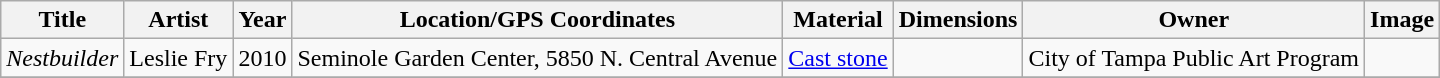<table class="wikitable sortable">
<tr>
<th>Title</th>
<th>Artist</th>
<th>Year</th>
<th>Location/GPS Coordinates</th>
<th>Material</th>
<th>Dimensions</th>
<th>Owner</th>
<th>Image</th>
</tr>
<tr>
<td><em>Nestbuilder</em></td>
<td>Leslie Fry</td>
<td>2010</td>
<td>Seminole Garden Center, 5850 N. Central Avenue</td>
<td><a href='#'>Cast stone</a></td>
<td></td>
<td>City of Tampa Public Art Program</td>
<td></td>
</tr>
<tr>
</tr>
</table>
